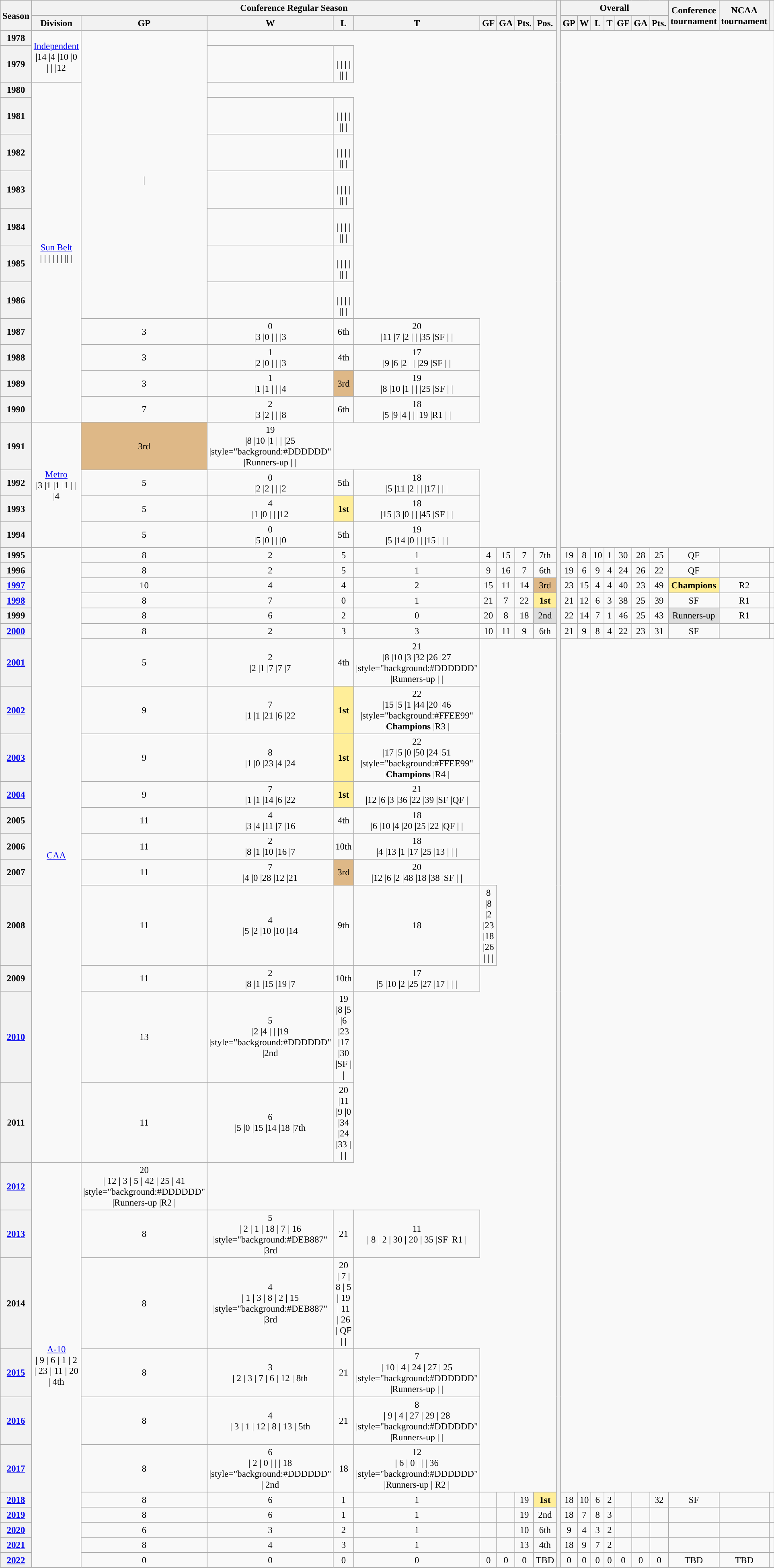<table class="wikitable"  style="text-align:center; font-size: 95%; width: %;">
<tr>
<th rowspan="2">Season</th>
<th colspan="9">Conference Regular Season</th>
<th rowspan="65" style="width:1%;"></th>
<th colspan="7">Overall</th>
<th rowspan="2">Conference<br>tournament</th>
<th rowspan="2">NCAA<br>tournament</th>
<th rowspan="2"></th>
</tr>
<tr>
<th>Division</th>
<th>GP</th>
<th>W</th>
<th>L</th>
<th>T</th>
<th>GF</th>
<th>GA</th>
<th>Pts.</th>
<th>Pos.</th>
<th>GP</th>
<th>W</th>
<th>L</th>
<th>T</th>
<th>GF</th>
<th>GA</th>
<th>Pts.</th>
</tr>
<tr>
<th>1978</th>
<td colspan="1" rowspan="2"><a href='#'>Independent</a><br>|14
|4
|10
|0
|
|
|12</td>
<td rowspan="9"><br>|</td>
</tr>
<tr>
<th>1979</th>
<td><br></td>
<td><br>|
|
|
|
||
|</td>
</tr>
<tr>
<th>1980</th>
<td rowspan="11"><a href='#'>Sun Belt</a><br>|
|
|
|
|
|
||
|</td>
</tr>
<tr>
<th>1981</th>
<td><br></td>
<td><br>|
|
|
|
||
|</td>
</tr>
<tr>
<th>1982</th>
<td><br></td>
<td><br>|
|
|
|
||
|</td>
</tr>
<tr>
<th>1983</th>
<td><br></td>
<td><br>|
|
|
|
||
|</td>
</tr>
<tr>
<th>1984</th>
<td><br></td>
<td><br>|
|
|
|
||
|</td>
</tr>
<tr>
<th>1985</th>
<td><br></td>
<td><br>|
|
|
|
||
|</td>
</tr>
<tr>
<th>1986</th>
<td><br></td>
<td><br>|
|
|
|
||
|</td>
</tr>
<tr>
<th>1987</th>
<td>3<br></td>
<td>0<br>|3
|0
|
|
|3</td>
<td>6th</td>
<td>20<br>|11
|7
|2
|
|
|35
|SF
|
|</td>
</tr>
<tr>
<th>1988</th>
<td>3<br></td>
<td>1<br>|2
|0
|
|
|3</td>
<td>4th</td>
<td>17<br>|9
|6
|2
|
|
|29
|SF
|
|</td>
</tr>
<tr>
<th>1989</th>
<td>3<br></td>
<td>1<br>|1
|1
|
|
|4</td>
<td style="background:#DEB887">3rd</td>
<td>19<br>|8
|10
|1
|
|
|25
|SF
|
|</td>
</tr>
<tr>
<th>1990</th>
<td>7<br></td>
<td>2<br>|3
|2
|
|
|8</td>
<td>6th</td>
<td>18<br>|5
|9
|4
|
|
|19
|R1
|
|</td>
</tr>
<tr>
<th>1991</th>
<td rowspan="4"><a href='#'>Metro</a><br>|3
|1
|1
|1
|
|
|4</td>
<td style="background:#DEB887">3rd</td>
<td>19<br>|8
|10
|1
|
|
|25
|style="background:#DDDDDD" |Runners-up
|
|</td>
</tr>
<tr>
<th>1992</th>
<td>5<br></td>
<td>0<br>|2
|2
|
|
|2</td>
<td>5th</td>
<td>18<br>|5
|11
|2
|
|
|17
|
|
|</td>
</tr>
<tr>
<th>1993</th>
<td>5<br></td>
<td>4<br>|1
|0
|
|
|12</td>
<td style="background:#FFEE99"><strong>1st</strong></td>
<td>18<br>|15
|3
|0
|
|
|45
|SF
|
|</td>
</tr>
<tr>
<th>1994</th>
<td>5<br></td>
<td>0<br>|5
|0
|
|
|0</td>
<td>5th</td>
<td>19<br>|5
|14
|0
|
|
|15
|
|
|</td>
</tr>
<tr>
<th>1995</th>
<td rowspan="17"><a href='#'>CAA</a></td>
<td>8</td>
<td>2</td>
<td>5</td>
<td>1</td>
<td>4</td>
<td>15</td>
<td>7</td>
<td>7th</td>
<td>19</td>
<td>8</td>
<td>10</td>
<td>1</td>
<td>30</td>
<td>28</td>
<td>25</td>
<td>QF</td>
<td></td>
<td></td>
</tr>
<tr>
<th>1996</th>
<td>8</td>
<td>2</td>
<td>5</td>
<td>1</td>
<td>9</td>
<td>16</td>
<td>7</td>
<td>6th</td>
<td>19</td>
<td>6</td>
<td>9</td>
<td>4</td>
<td>24</td>
<td>26</td>
<td>22</td>
<td>QF</td>
<td></td>
<td></td>
</tr>
<tr>
<th><a href='#'>1997</a></th>
<td>10</td>
<td>4</td>
<td>4</td>
<td>2</td>
<td>15</td>
<td>11</td>
<td>14</td>
<td style="background:#DEB887">3rd</td>
<td>23</td>
<td>15</td>
<td>4</td>
<td>4</td>
<td>40</td>
<td>23</td>
<td>49</td>
<td style="background:#fe9;"><strong>Champions</strong></td>
<td>R2</td>
<td></td>
</tr>
<tr>
<th><a href='#'>1998</a></th>
<td>8</td>
<td>7</td>
<td>0</td>
<td>1</td>
<td>21</td>
<td>7</td>
<td>22</td>
<td style="background:#fe9;"><strong>1st</strong></td>
<td>21</td>
<td>12</td>
<td>6</td>
<td>3</td>
<td>38</td>
<td>25</td>
<td>39</td>
<td>SF</td>
<td>R1</td>
<td></td>
</tr>
<tr>
<th>1999</th>
<td>8</td>
<td>6</td>
<td>2</td>
<td>0</td>
<td>20</td>
<td>8</td>
<td>18</td>
<td style="background:#ddd;">2nd</td>
<td>22</td>
<td>14</td>
<td>7</td>
<td>1</td>
<td>46</td>
<td>25</td>
<td>43</td>
<td style="background:#ddd;">Runners-up</td>
<td>R1</td>
<td></td>
</tr>
<tr>
<th><a href='#'>2000</a></th>
<td>8</td>
<td>2</td>
<td>3</td>
<td>3</td>
<td>10</td>
<td>11</td>
<td>9</td>
<td>6th</td>
<td>21</td>
<td>9</td>
<td>8</td>
<td>4</td>
<td>22</td>
<td>23</td>
<td>31</td>
<td>SF</td>
<td></td>
<td></td>
</tr>
<tr>
<th><a href='#'>2001</a></th>
<td>5<br></td>
<td>2<br>|2
|1
|7
|7
|7</td>
<td>4th</td>
<td>21<br>|8
|10
|3
|32
|26
|27
|style="background:#DDDDDD" |Runners-up
|
|</td>
</tr>
<tr>
<th><a href='#'>2002</a></th>
<td>9<br></td>
<td>7<br>|1
|1
|21
|6
|22</td>
<td style="background:#FFEE99"><strong>1st</strong></td>
<td>22<br>|15
|5
|1
|44
|20
|46
|style="background:#FFEE99" |<strong>Champions</strong>
|R3
|</td>
</tr>
<tr>
<th><a href='#'>2003</a></th>
<td>9<br></td>
<td>8<br>|1
|0
|23
|4
|24</td>
<td style="background:#FFEE99"><strong>1st</strong></td>
<td>22<br>|17
|5
|0
|50
|24
|51
|style="background:#FFEE99" |<strong>Champions</strong>
|R4
|</td>
</tr>
<tr>
<th><a href='#'>2004</a></th>
<td>9<br></td>
<td>7<br>|1
|1
|14
|6
|22</td>
<td style="background:#FFEE99"><strong>1st</strong></td>
<td>21<br>|12
|6
|3
|36
|22
|39
|SF
|QF
|</td>
</tr>
<tr>
<th>2005</th>
<td>11<br></td>
<td>4<br>|3
|4
|11
|7
|16</td>
<td>4th</td>
<td>18<br>|6
|10
|4
|20
|25
|22
|QF
|
|</td>
</tr>
<tr>
<th>2006</th>
<td>11<br></td>
<td>2<br>|8
|1
|10
|16
|7</td>
<td>10th</td>
<td>18<br>|4
|13
|1
|17
|25
|13
|
|
|</td>
</tr>
<tr>
<th>2007</th>
<td>11<br></td>
<td>7<br>|4
|0
|28
|12
|21</td>
<td style="background:#DEB887">3rd</td>
<td>20<br>|12
|6
|2
|48
|18
|38
|SF
|
|</td>
</tr>
<tr>
<th>2008</th>
<td>11<br></td>
<td>4<br>|5
|2
|10
|10
|14</td>
<td>9th</td>
<td>18</td>
<td>8<br>|8
|2
|23
|18
|26
|
|
|</td>
</tr>
<tr>
<th>2009</th>
<td>11<br></td>
<td>2<br>|8
|1
|15
|19
|7</td>
<td>10th</td>
<td>17<br>|5
|10
|2
|25
|27
|17
|
|
|</td>
</tr>
<tr>
<th><a href='#'>2010</a></th>
<td>13<br></td>
<td>5<br>|2
|4
|
|
|19
|style="background:#DDDDDD" |2nd</td>
<td>19<br>|8
|5
|6
|23
|17
|30
|SF
|
|</td>
</tr>
<tr>
<th>2011</th>
<td>11<br></td>
<td>6<br>|5
|0
|15
|14
|18
|7th</td>
<td>20<br>|11
|9
|0
|34
|24
|33
|
|
|</td>
</tr>
<tr>
<th><a href='#'>2012</a></th>
<td rowspan="11"><a href='#'>A-10</a><br>| 9
| 6
| 1
| 2
| 23
| 11
| 20
| 4th</td>
<td>20<br>| 12
| 3
| 5
| 42
| 25
| 41
|style="background:#DDDDDD" |Runners-up
|R2
|</td>
</tr>
<tr>
<th><a href='#'>2013</a></th>
<td>8<br></td>
<td>5<br>| 2
| 1
| 18
| 7
| 16
|style="background:#DEB887" |3rd</td>
<td>21</td>
<td>11<br>| 8
| 2
| 30
| 20
| 35
|SF
|R1
|</td>
</tr>
<tr>
<th>2014</th>
<td>8<br></td>
<td>4<br>| 1
| 3
| 8 
| 2
| 15
|style="background:#DEB887" |3rd</td>
<td>20<br>| 7
| 8
| 5
| 19 
| 11
| 26
| QF
|
|</td>
</tr>
<tr>
<th><a href='#'>2015</a></th>
<td>8<br></td>
<td>3<br>| 2
| 3
| 7
| 6
|  12
| 8th</td>
<td>21</td>
<td>7<br>| 10
| 4
| 24
| 27
| 25
|style="background:#DDDDDD" |Runners-up
|
|</td>
</tr>
<tr>
<th><a href='#'>2016</a></th>
<td>8<br></td>
<td>4<br>| 3
| 1
| 12
| 8
|  13
| 5th</td>
<td>21</td>
<td>8<br>| 9
| 4
| 27
| 29
| 28
|style="background:#DDDDDD" |Runners-up
|
|</td>
</tr>
<tr>
<th><a href='#'>2017</a></th>
<td>8<br></td>
<td>6<br>| 2
| 0
| 
| 
|  18
|style="background:#DDDDDD" | 2nd</td>
<td>18</td>
<td>12<br>| 6
| 0
| 
| 
| 36
|style="background:#DDDDDD" |Runners-up
| R2
|</td>
</tr>
<tr>
<th><a href='#'>2018</a></th>
<td>8</td>
<td>6</td>
<td>1</td>
<td>1</td>
<td></td>
<td></td>
<td>19</td>
<td style="background:#FFEE99"><strong>1st</strong></td>
<td>18</td>
<td>10</td>
<td>6</td>
<td>2</td>
<td></td>
<td></td>
<td>32</td>
<td>SF</td>
<td></td>
<td></td>
</tr>
<tr>
<th><a href='#'>2019</a></th>
<td>8</td>
<td>6</td>
<td>1</td>
<td>1</td>
<td></td>
<td></td>
<td>19</td>
<td>2nd</td>
<td>18</td>
<td>7</td>
<td>8</td>
<td>3</td>
<td></td>
<td></td>
<td></td>
<td></td>
<td></td>
<td></td>
</tr>
<tr>
<th><a href='#'>2020</a></th>
<td>6</td>
<td>3</td>
<td>2</td>
<td>1</td>
<td></td>
<td></td>
<td>10</td>
<td>6th</td>
<td>9</td>
<td>4</td>
<td>3</td>
<td>2</td>
<td></td>
<td></td>
<td></td>
<td></td>
<td></td>
<td></td>
</tr>
<tr>
<th><a href='#'>2021</a></th>
<td>8</td>
<td>4</td>
<td>3</td>
<td>1</td>
<td></td>
<td></td>
<td>13</td>
<td>4th</td>
<td>18</td>
<td>9</td>
<td>7</td>
<td>2</td>
<td></td>
<td></td>
<td></td>
<td></td>
<td></td>
<td></td>
</tr>
<tr>
<th><a href='#'>2022</a></th>
<td>0</td>
<td>0</td>
<td>0</td>
<td>0</td>
<td>0</td>
<td>0</td>
<td>0</td>
<td>TBD</td>
<td>0</td>
<td>0</td>
<td>0</td>
<td>0</td>
<td>0</td>
<td>0</td>
<td>0</td>
<td>TBD</td>
<td>TBD</td>
<td></td>
</tr>
</table>
